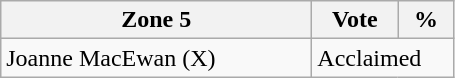<table class="wikitable">
<tr>
<th width="200px">Zone 5</th>
<th width="50px">Vote</th>
<th width="30px">%</th>
</tr>
<tr>
<td>Joanne MacEwan (X)</td>
<td colspan="2">Acclaimed</td>
</tr>
</table>
